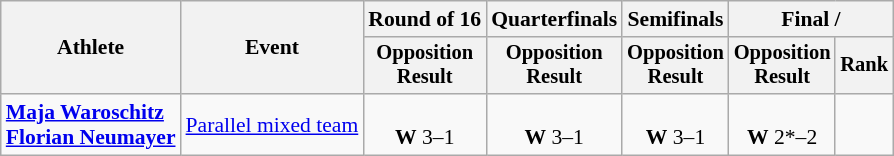<table class="wikitable" style="font-size:90%">
<tr>
<th rowspan="2">Athlete</th>
<th rowspan="2">Event</th>
<th>Round of 16</th>
<th>Quarterfinals</th>
<th>Semifinals</th>
<th colspan=2>Final / </th>
</tr>
<tr style="font-size:95%">
<th>Opposition<br>Result</th>
<th>Opposition<br>Result</th>
<th>Opposition<br>Result</th>
<th>Opposition<br>Result</th>
<th>Rank</th>
</tr>
<tr align=center>
<td align=left><strong><a href='#'>Maja Waroschitz</a><br><a href='#'>Florian Neumayer</a></strong></td>
<td align=left><a href='#'>Parallel mixed team</a></td>
<td><br><strong>W</strong> 3–1</td>
<td><br><strong>W</strong> 3–1</td>
<td><br><strong>W</strong> 3–1</td>
<td><br><strong>W</strong> 2*–2</td>
<td></td>
</tr>
</table>
